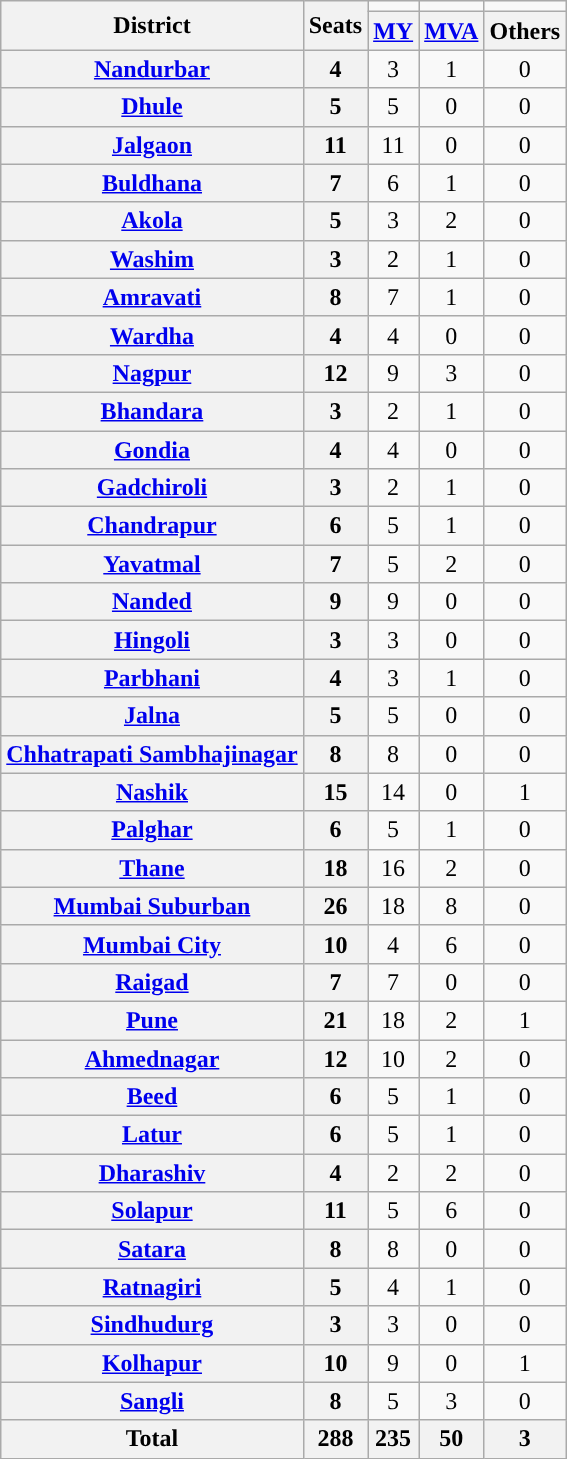<table class="wikitable" style="text-align:center;">
<tr>
<th rowspan="2">District</th>
<th rowspan="2">Seats</th>
<td style="color:inherit;background:"></td>
<td style="color:inherit;background:"></td>
<td style="color:inherit;background:"></td>
</tr>
<tr>
<th><a href='#'>MY</a></th>
<th><a href='#'>MVA</a></th>
<th>Others</th>
</tr>
<tr>
<th><a href='#'>Nandurbar</a></th>
<th>4</th>
<td style="color:inherit;background:">3</td>
<td>1</td>
<td>0</td>
</tr>
<tr>
<th><a href='#'>Dhule</a></th>
<th>5</th>
<td style="color:inherit;background:">5</td>
<td>0</td>
<td>0</td>
</tr>
<tr>
<th><a href='#'>Jalgaon</a></th>
<th>11</th>
<td style="color:inherit;background:">11</td>
<td>0</td>
<td>0</td>
</tr>
<tr>
<th><a href='#'>Buldhana</a></th>
<th>7</th>
<td style="color:inherit;background:">6</td>
<td>1</td>
<td>0</td>
</tr>
<tr>
<th><a href='#'>Akola</a></th>
<th>5</th>
<td style="color:inherit;background:">3</td>
<td>2</td>
<td>0</td>
</tr>
<tr>
<th><a href='#'>Washim</a></th>
<th>3</th>
<td style="color:inherit;background:">2</td>
<td>1</td>
<td>0</td>
</tr>
<tr>
<th><a href='#'>Amravati</a></th>
<th>8</th>
<td style="color:inherit;background:">7</td>
<td>1</td>
<td>0</td>
</tr>
<tr>
<th><a href='#'>Wardha</a></th>
<th>4</th>
<td style="color:inherit;background:">4</td>
<td>0</td>
<td>0</td>
</tr>
<tr>
<th><a href='#'>Nagpur</a></th>
<th>12</th>
<td style="color:inherit;background:">9</td>
<td>3</td>
<td>0</td>
</tr>
<tr>
<th><a href='#'>Bhandara</a></th>
<th>3</th>
<td style="color:inherit;background:">2</td>
<td>1</td>
<td>0</td>
</tr>
<tr>
<th><a href='#'>Gondia</a></th>
<th>4</th>
<td style="color:inherit;background:">4</td>
<td>0</td>
<td>0</td>
</tr>
<tr>
<th><a href='#'>Gadchiroli</a></th>
<th>3</th>
<td style="color:inherit;background:">2</td>
<td>1</td>
<td>0</td>
</tr>
<tr>
<th><a href='#'>Chandrapur</a></th>
<th>6</th>
<td style="color:inherit;background:">5</td>
<td>1</td>
<td>0</td>
</tr>
<tr>
<th><a href='#'>Yavatmal</a></th>
<th>7</th>
<td style="color:inherit;background:">5</td>
<td>2</td>
<td>0</td>
</tr>
<tr>
<th><a href='#'>Nanded</a></th>
<th>9</th>
<td style="color:inherit;background:">9</td>
<td>0</td>
<td>0</td>
</tr>
<tr>
<th><a href='#'>Hingoli</a></th>
<th>3</th>
<td style="color:inherit;background:">3</td>
<td>0</td>
<td>0</td>
</tr>
<tr>
<th><a href='#'>Parbhani</a></th>
<th>4</th>
<td style="color:inherit;background:">3</td>
<td>1</td>
<td>0</td>
</tr>
<tr>
<th><a href='#'>Jalna</a></th>
<th>5</th>
<td style="color:inherit;background:">5</td>
<td>0</td>
<td>0</td>
</tr>
<tr>
<th><a href='#'>Chhatrapati Sambhajinagar</a></th>
<th>8</th>
<td style="color:inherit;background:">8</td>
<td>0</td>
<td>0</td>
</tr>
<tr>
<th><a href='#'>Nashik</a></th>
<th>15</th>
<td style="color:inherit;background:">14</td>
<td>0</td>
<td>1</td>
</tr>
<tr>
<th><a href='#'>Palghar</a></th>
<th>6</th>
<td style="color:inherit;background:">5</td>
<td>1</td>
<td>0</td>
</tr>
<tr>
<th><a href='#'>Thane</a></th>
<th>18</th>
<td style="color:inherit;background:">16</td>
<td>2</td>
<td>0</td>
</tr>
<tr>
<th><a href='#'>Mumbai Suburban</a></th>
<th>26</th>
<td style="color:inherit;background:">18</td>
<td>8</td>
<td>0</td>
</tr>
<tr>
<th><a href='#'>Mumbai City</a></th>
<th>10</th>
<td>4</td>
<td style="color:inherit;background:">6</td>
<td>0</td>
</tr>
<tr>
<th><a href='#'>Raigad</a></th>
<th>7</th>
<td style="color:inherit;background:">7</td>
<td>0</td>
<td>0</td>
</tr>
<tr>
<th><a href='#'>Pune</a></th>
<th>21</th>
<td style="color:inherit;background:">18</td>
<td>2</td>
<td>1</td>
</tr>
<tr>
<th><a href='#'>Ahmednagar</a></th>
<th>12</th>
<td style="color:inherit;background:">10</td>
<td>2</td>
<td>0</td>
</tr>
<tr>
<th><a href='#'>Beed</a></th>
<th>6</th>
<td style="color:inherit;background:">5</td>
<td>1</td>
<td>0</td>
</tr>
<tr>
<th><a href='#'>Latur</a></th>
<th>6</th>
<td style="color:inherit;background:">5</td>
<td>1</td>
<td>0</td>
</tr>
<tr>
<th><a href='#'>Dharashiv</a></th>
<th>4</th>
<td>2</td>
<td>2</td>
<td>0</td>
</tr>
<tr>
<th><a href='#'>Solapur</a></th>
<th>11</th>
<td>5</td>
<td style="color:inherit;background:">6</td>
<td>0</td>
</tr>
<tr>
<th><a href='#'>Satara</a></th>
<th>8</th>
<td style="color:inherit;background:">8</td>
<td>0</td>
<td>0</td>
</tr>
<tr>
<th><a href='#'>Ratnagiri</a></th>
<th>5</th>
<td style="color:inherit;background:">4</td>
<td>1</td>
<td>0</td>
</tr>
<tr>
<th><a href='#'>Sindhudurg</a></th>
<th>3</th>
<td style="color:inherit;background:">3</td>
<td>0</td>
<td>0</td>
</tr>
<tr>
<th><a href='#'>Kolhapur</a></th>
<th>10</th>
<td style="color:inherit;background:">9</td>
<td>0</td>
<td>1</td>
</tr>
<tr>
<th><a href='#'>Sangli</a></th>
<th>8</th>
<td style="color:inherit;background:">5</td>
<td>3</td>
<td>0</td>
</tr>
<tr>
<th>Total</th>
<th>288</th>
<th style="color:inherit;background:">235</th>
<th>50</th>
<th>3</th>
</tr>
</table>
